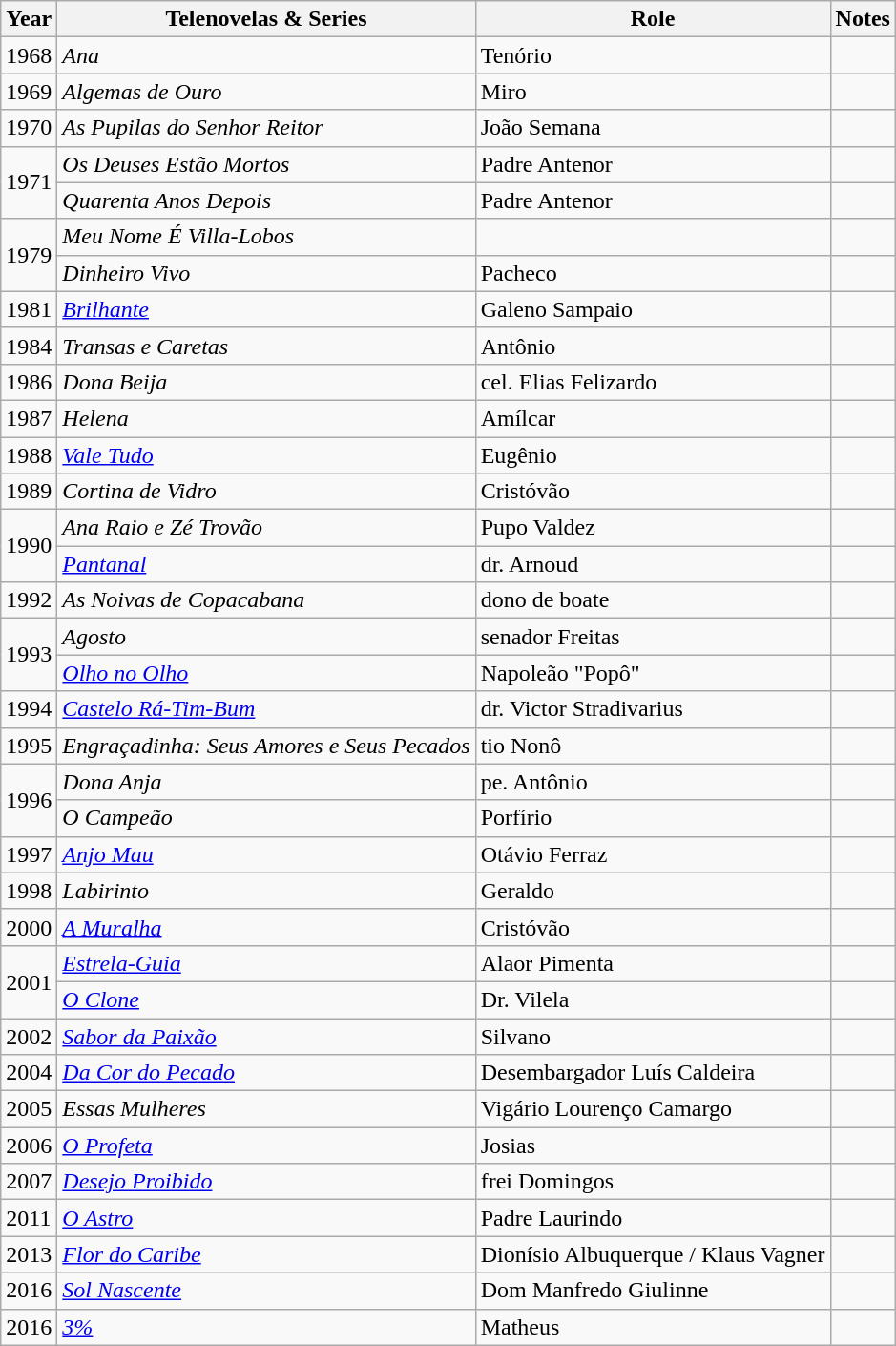<table class="wikitable">
<tr>
<th>Year</th>
<th>Telenovelas & Series</th>
<th>Role</th>
<th>Notes</th>
</tr>
<tr>
<td>1968</td>
<td><em>Ana</em></td>
<td>Tenório</td>
<td></td>
</tr>
<tr>
<td>1969</td>
<td><em>Algemas de Ouro</em></td>
<td>Miro</td>
<td></td>
</tr>
<tr>
<td>1970</td>
<td><em>As Pupilas do Senhor Reitor</em></td>
<td>João Semana</td>
<td></td>
</tr>
<tr>
<td rowspan="2">1971</td>
<td><em>Os Deuses Estão Mortos</em></td>
<td>Padre Antenor</td>
<td></td>
</tr>
<tr>
<td><em>Quarenta Anos Depois</em></td>
<td>Padre Antenor</td>
<td></td>
</tr>
<tr>
<td rowspan="2">1979</td>
<td><em>Meu Nome É Villa-Lobos</em></td>
<td></td>
<td></td>
</tr>
<tr>
<td><em>Dinheiro Vivo</em></td>
<td>Pacheco</td>
<td></td>
</tr>
<tr>
<td>1981</td>
<td><em><a href='#'>Brilhante</a></em></td>
<td>Galeno Sampaio</td>
<td></td>
</tr>
<tr>
<td>1984</td>
<td><em>Transas e Caretas</em></td>
<td>Antônio</td>
<td></td>
</tr>
<tr>
<td>1986</td>
<td><em>Dona Beija</em></td>
<td>cel. Elias Felizardo</td>
<td></td>
</tr>
<tr>
<td>1987</td>
<td><em>Helena</em></td>
<td>Amílcar</td>
<td></td>
</tr>
<tr>
<td>1988</td>
<td><em><a href='#'>Vale Tudo</a></em></td>
<td>Eugênio</td>
<td></td>
</tr>
<tr>
<td>1989</td>
<td><em>Cortina de Vidro</em></td>
<td>Cristóvão</td>
<td></td>
</tr>
<tr>
<td rowspan="2">1990</td>
<td><em>Ana Raio e Zé Trovão</em></td>
<td>Pupo Valdez</td>
<td></td>
</tr>
<tr>
<td><em><a href='#'>Pantanal</a></em></td>
<td>dr. Arnoud</td>
<td></td>
</tr>
<tr>
<td>1992</td>
<td><em>As Noivas de Copacabana</em></td>
<td>dono de boate</td>
<td></td>
</tr>
<tr>
<td rowspan="2">1993</td>
<td><em>Agosto</em></td>
<td>senador Freitas</td>
<td></td>
</tr>
<tr>
<td><em><a href='#'>Olho no Olho</a></em></td>
<td>Napoleão "Popô"</td>
<td></td>
</tr>
<tr>
<td>1994</td>
<td><em><a href='#'>Castelo Rá-Tim-Bum</a></em></td>
<td>dr. Victor Stradivarius</td>
<td></td>
</tr>
<tr>
<td>1995</td>
<td><em>Engraçadinha: Seus Amores e Seus Pecados</em></td>
<td>tio Nonô</td>
<td></td>
</tr>
<tr>
<td rowspan="2">1996</td>
<td><em>Dona Anja</em></td>
<td>pe. Antônio</td>
<td></td>
</tr>
<tr>
<td><em>O Campeão</em></td>
<td>Porfírio</td>
<td></td>
</tr>
<tr>
<td>1997</td>
<td><em><a href='#'>Anjo Mau</a></em></td>
<td>Otávio Ferraz</td>
<td></td>
</tr>
<tr>
<td>1998</td>
<td><em>Labirinto</em></td>
<td>Geraldo</td>
<td></td>
</tr>
<tr>
<td>2000</td>
<td><em><a href='#'>A Muralha</a></em></td>
<td>Cristóvão</td>
<td></td>
</tr>
<tr>
<td rowspan="2">2001</td>
<td><em><a href='#'>Estrela-Guia</a></em></td>
<td>Alaor Pimenta</td>
<td></td>
</tr>
<tr>
<td><em><a href='#'>O Clone</a></em></td>
<td>Dr. Vilela</td>
<td></td>
</tr>
<tr>
<td>2002</td>
<td><em><a href='#'>Sabor da Paixão</a></em></td>
<td>Silvano</td>
<td></td>
</tr>
<tr>
<td>2004</td>
<td><em><a href='#'>Da Cor do Pecado</a></em></td>
<td>Desembargador Luís Caldeira</td>
<td></td>
</tr>
<tr>
<td>2005</td>
<td><em>Essas Mulheres</em></td>
<td>Vigário Lourenço Camargo</td>
<td></td>
</tr>
<tr>
<td>2006</td>
<td><em><a href='#'>O Profeta</a></em></td>
<td>Josias</td>
<td></td>
</tr>
<tr>
<td>2007</td>
<td><em><a href='#'>Desejo Proibido</a></em></td>
<td>frei Domingos</td>
<td></td>
</tr>
<tr>
<td>2011</td>
<td><em><a href='#'>O Astro</a></em></td>
<td>Padre Laurindo</td>
<td></td>
</tr>
<tr>
<td>2013</td>
<td><em><a href='#'>Flor do Caribe</a></em></td>
<td>Dionísio Albuquerque / Klaus Vagner</td>
<td></td>
</tr>
<tr>
<td>2016</td>
<td><em><a href='#'>Sol Nascente</a></em></td>
<td>Dom Manfredo Giulinne</td>
<td></td>
</tr>
<tr>
<td>2016</td>
<td><em><a href='#'>3%</a></em></td>
<td>Matheus</td>
<td></td>
</tr>
</table>
